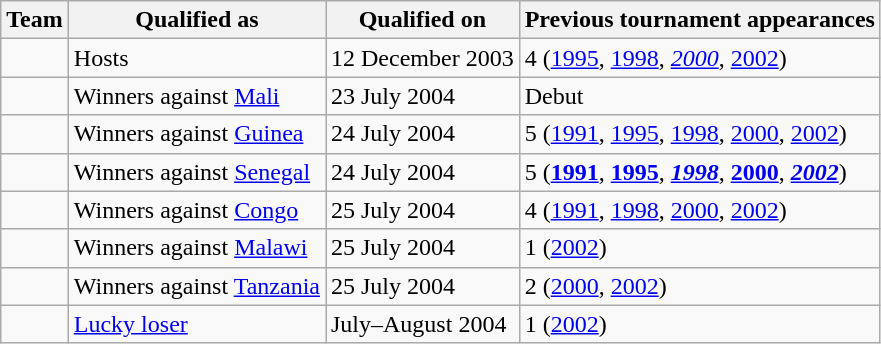<table class="wikitable sortable">
<tr>
<th>Team</th>
<th>Qualified as</th>
<th>Qualified on</th>
<th data-sort-type="number">Previous tournament appearances</th>
</tr>
<tr>
<td></td>
<td>Hosts</td>
<td>12 December 2003</td>
<td>4 (<a href='#'>1995</a>, <a href='#'>1998</a>, <em><a href='#'>2000</a></em>, <a href='#'>2002</a>)</td>
</tr>
<tr>
<td></td>
<td>Winners against <a href='#'>Mali</a></td>
<td>23 July 2004</td>
<td>Debut</td>
</tr>
<tr>
<td></td>
<td>Winners against <a href='#'>Guinea</a></td>
<td>24 July 2004</td>
<td>5 (<a href='#'>1991</a>, <a href='#'>1995</a>, <a href='#'>1998</a>, <a href='#'>2000</a>, <a href='#'>2002</a>)</td>
</tr>
<tr>
<td></td>
<td>Winners against <a href='#'>Senegal</a></td>
<td>24 July 2004</td>
<td>5 (<strong><a href='#'>1991</a></strong>, <strong><a href='#'>1995</a></strong>, <strong><em><a href='#'>1998</a></em></strong>, <strong><a href='#'>2000</a></strong>, <strong><em><a href='#'>2002</a></em></strong>)</td>
</tr>
<tr>
<td></td>
<td>Winners against <a href='#'>Congo</a></td>
<td>25 July 2004</td>
<td>4 (<a href='#'>1991</a>, <a href='#'>1998</a>, <a href='#'>2000</a>, <a href='#'>2002</a>)</td>
</tr>
<tr>
<td></td>
<td>Winners against <a href='#'>Malawi</a></td>
<td>25 July 2004</td>
<td>1 (<a href='#'>2002</a>)</td>
</tr>
<tr>
<td></td>
<td>Winners against <a href='#'>Tanzania</a></td>
<td>25 July 2004</td>
<td>2 (<a href='#'>2000</a>, <a href='#'>2002</a>)</td>
</tr>
<tr>
<td></td>
<td><a href='#'>Lucky loser</a></td>
<td>July–August 2004</td>
<td>1 (<a href='#'>2002</a>)</td>
</tr>
</table>
